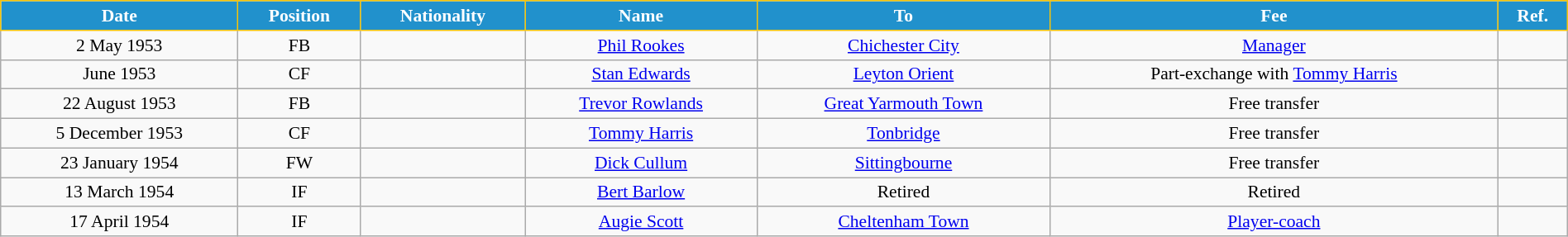<table class="wikitable" style="text-align:center; font-size:90%; width:100%;">
<tr>
<th style="background:#2191CC; color:white; border:1px solid #F7C408; text-align:center;">Date</th>
<th style="background:#2191CC; color:white; border:1px solid #F7C408; text-align:center;">Position</th>
<th style="background:#2191CC; color:white; border:1px solid #F7C408; text-align:center;">Nationality</th>
<th style="background:#2191CC; color:white; border:1px solid #F7C408; text-align:center;">Name</th>
<th style="background:#2191CC; color:white; border:1px solid #F7C408; text-align:center;">To</th>
<th style="background:#2191CC; color:white; border:1px solid #F7C408; text-align:center;">Fee</th>
<th style="background:#2191CC; color:white; border:1px solid #F7C408; text-align:center;">Ref.</th>
</tr>
<tr>
<td>2 May 1953</td>
<td>FB</td>
<td></td>
<td><a href='#'>Phil Rookes</a></td>
<td> <a href='#'>Chichester City</a></td>
<td><a href='#'>Manager</a></td>
<td></td>
</tr>
<tr>
<td>June 1953</td>
<td>CF</td>
<td></td>
<td><a href='#'>Stan Edwards</a></td>
<td> <a href='#'>Leyton Orient</a></td>
<td>Part-exchange with <a href='#'>Tommy Harris</a></td>
<td></td>
</tr>
<tr>
<td>22 August 1953</td>
<td>FB</td>
<td></td>
<td><a href='#'>Trevor Rowlands</a></td>
<td> <a href='#'>Great Yarmouth Town</a></td>
<td>Free transfer</td>
<td></td>
</tr>
<tr>
<td>5 December 1953</td>
<td>CF</td>
<td></td>
<td><a href='#'>Tommy Harris</a></td>
<td> <a href='#'>Tonbridge</a></td>
<td>Free transfer</td>
<td></td>
</tr>
<tr>
<td>23 January 1954</td>
<td>FW</td>
<td></td>
<td><a href='#'>Dick Cullum</a></td>
<td> <a href='#'>Sittingbourne</a></td>
<td>Free transfer</td>
<td></td>
</tr>
<tr>
<td>13 March 1954</td>
<td>IF</td>
<td></td>
<td><a href='#'>Bert Barlow</a></td>
<td>Retired</td>
<td>Retired</td>
<td></td>
</tr>
<tr>
<td>17 April 1954</td>
<td>IF</td>
<td></td>
<td><a href='#'>Augie Scott</a></td>
<td> <a href='#'>Cheltenham Town</a></td>
<td><a href='#'>Player-coach</a></td>
<td></td>
</tr>
</table>
